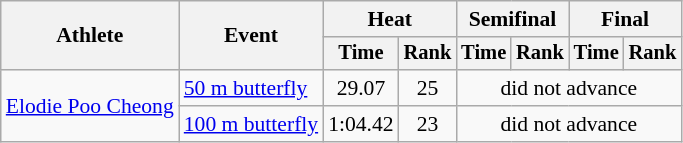<table class=wikitable style="font-size:90%">
<tr>
<th rowspan=2>Athlete</th>
<th rowspan=2>Event</th>
<th colspan="2">Heat</th>
<th colspan="2">Semifinal</th>
<th colspan="2">Final</th>
</tr>
<tr style="font-size:95%">
<th>Time</th>
<th>Rank</th>
<th>Time</th>
<th>Rank</th>
<th>Time</th>
<th>Rank</th>
</tr>
<tr align=center>
<td align=left rowspan=2><a href='#'>Elodie Poo Cheong</a></td>
<td align=left><a href='#'>50 m butterfly</a></td>
<td>29.07</td>
<td>25</td>
<td colspan=4>did not advance</td>
</tr>
<tr align=center>
<td align=left><a href='#'>100 m butterfly</a></td>
<td>1:04.42</td>
<td>23</td>
<td colspan=4>did not advance</td>
</tr>
</table>
